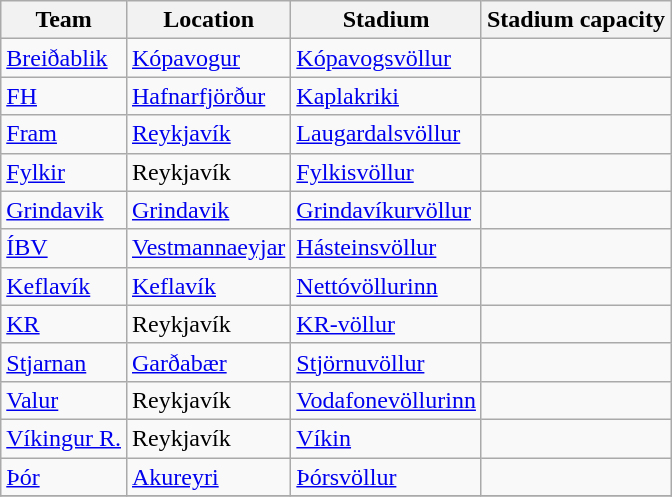<table class="wikitable sortable" style="text-align: left;">
<tr>
<th>Team</th>
<th>Location</th>
<th>Stadium</th>
<th>Stadium capacity</th>
</tr>
<tr>
<td><a href='#'>Breiðablik</a></td>
<td><a href='#'>Kópavogur</a></td>
<td><a href='#'>Kópavogsvöllur</a></td>
<td></td>
</tr>
<tr>
<td><a href='#'>FH</a></td>
<td><a href='#'>Hafnarfjörður</a></td>
<td><a href='#'>Kaplakriki</a></td>
<td></td>
</tr>
<tr>
<td><a href='#'>Fram</a></td>
<td><a href='#'>Reykjavík</a></td>
<td><a href='#'>Laugardalsvöllur</a></td>
<td></td>
</tr>
<tr>
<td><a href='#'>Fylkir</a></td>
<td>Reykjavík</td>
<td><a href='#'>Fylkisvöllur</a></td>
<td></td>
</tr>
<tr>
<td><a href='#'>Grindavik</a></td>
<td><a href='#'>Grindavik</a></td>
<td><a href='#'>Grindavíkurvöllur</a></td>
<td></td>
</tr>
<tr>
<td><a href='#'>ÍBV</a></td>
<td><a href='#'>Vestmannaeyjar</a></td>
<td><a href='#'>Hásteinsvöllur</a></td>
<td></td>
</tr>
<tr>
<td><a href='#'>Keflavík</a></td>
<td><a href='#'>Keflavík</a></td>
<td><a href='#'>Nettóvöllurinn</a></td>
<td></td>
</tr>
<tr>
<td><a href='#'>KR</a></td>
<td>Reykjavík</td>
<td><a href='#'>KR-völlur</a></td>
<td></td>
</tr>
<tr>
<td><a href='#'>Stjarnan</a></td>
<td><a href='#'>Garðabær</a></td>
<td><a href='#'>Stjörnuvöllur</a></td>
<td></td>
</tr>
<tr>
<td><a href='#'>Valur</a></td>
<td>Reykjavík</td>
<td><a href='#'>Vodafonevöllurinn</a></td>
<td></td>
</tr>
<tr>
<td><a href='#'>Víkingur R.</a></td>
<td>Reykjavík</td>
<td><a href='#'>Víkin</a></td>
<td></td>
</tr>
<tr>
<td><a href='#'>Þór</a></td>
<td><a href='#'>Akureyri</a></td>
<td><a href='#'>Þórsvöllur</a></td>
<td></td>
</tr>
<tr>
</tr>
</table>
